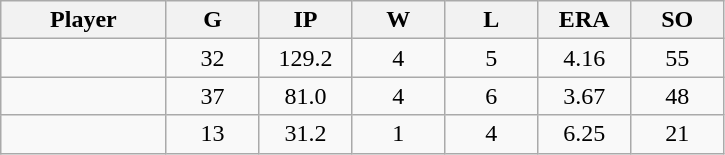<table class="wikitable sortable">
<tr>
<th bgcolor="#DDDDFF" width="16%">Player</th>
<th bgcolor="#DDDDFF" width="9%">G</th>
<th bgcolor="#DDDDFF" width="9%">IP</th>
<th bgcolor="#DDDDFF" width="9%">W</th>
<th bgcolor="#DDDDFF" width="9%">L</th>
<th bgcolor="#DDDDFF" width="9%">ERA</th>
<th bgcolor="#DDDDFF" width="9%">SO</th>
</tr>
<tr align="center">
<td></td>
<td>32</td>
<td>129.2</td>
<td>4</td>
<td>5</td>
<td>4.16</td>
<td>55</td>
</tr>
<tr align="center">
<td></td>
<td>37</td>
<td>81.0</td>
<td>4</td>
<td>6</td>
<td>3.67</td>
<td>48</td>
</tr>
<tr align="center">
<td></td>
<td>13</td>
<td>31.2</td>
<td>1</td>
<td>4</td>
<td>6.25</td>
<td>21</td>
</tr>
</table>
